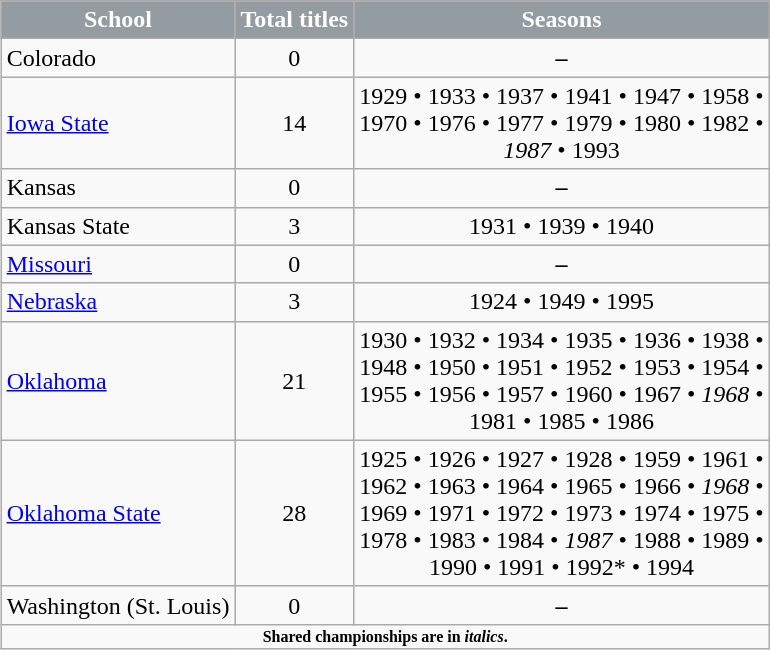<table class="wikitable" align="right" width="auto">
<tr>
</tr>
<tr>
<th style="background:#949CA1;color:white;">School</th>
<th style="background:#949CA1;color:white;">Total titles</th>
<th style="background:#949CA1;color:white;">Seasons</th>
</tr>
<tr>
<td>Colorado</td>
<td align="center">0</td>
<td align="center"><strong>–</strong></td>
</tr>
<tr>
<td><a href='#'>Iowa State</a></td>
<td align="center">14</td>
<td align="center">1929 • 1933 • 1937 • 1941 • 1947 • 1958 •<br>1970 • 1976 • 1977 • 1979 • 1980 • 1982 •<br><em>1987</em> • 1993</td>
</tr>
<tr>
<td>Kansas</td>
<td align="center">0</td>
<td align="center"><strong>–</strong></td>
</tr>
<tr>
<td>Kansas State</td>
<td align="center">3</td>
<td align="center">1931 • 1939 • 1940</td>
</tr>
<tr>
<td><a href='#'>Missouri</a></td>
<td align="center">0</td>
<td align="center"><strong>–</strong></td>
</tr>
<tr>
<td><a href='#'>Nebraska</a></td>
<td align="center">3</td>
<td align="center">1924 • 1949 • 1995</td>
</tr>
<tr>
<td><a href='#'>Oklahoma</a></td>
<td align="center">21</td>
<td align="center">1930 • 1932 • 1934 • 1935 • 1936 • 1938 •<br>1948 • 1950 • 1951 • 1952 • 1953 • 1954 •<br>1955 • 1956 • 1957 • 1960 • 1967 • <em>1968</em> •<br>1981 • 1985 • 1986</td>
</tr>
<tr>
<td><a href='#'>Oklahoma State</a></td>
<td align="center">28</td>
<td align="center">1925 • 1926 • 1927 • 1928 • 1959 • 1961 •<br>1962 • 1963 • 1964 • 1965 • 1966 • <em>1968</em> •<br>1969 • 1971 • 1972 • 1973 • 1974 • 1975 •<br>1978 • 1983 • 1984 • <em>1987</em> • 1988 • 1989 •<br>1990 • 1991 • 1992* • 1994</td>
</tr>
<tr>
<td>Washington (St. Louis)</td>
<td align="center">0</td>
<td align="center"><strong>–</strong></td>
</tr>
<tr>
<td colspan="3"  style="font-size:8pt; text-align:center;"><strong>Shared championships are in <em>italics</em>.</strong></td>
</tr>
</table>
